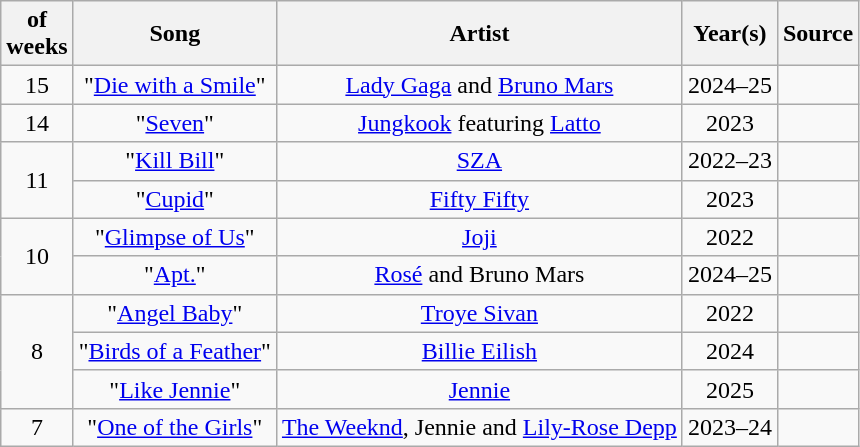<table class="wikitable" style="text-align: center;">
<tr>
<th> of <br>weeks</th>
<th>Song</th>
<th>Artist</th>
<th>Year(s)</th>
<th>Source</th>
</tr>
<tr>
<td rowspan="1">15</td>
<td>"<a href='#'>Die with a Smile</a>"</td>
<td><a href='#'>Lady Gaga</a> and <a href='#'>Bruno Mars</a></td>
<td>2024–25</td>
<td></td>
</tr>
<tr>
<td rowspan="1">14</td>
<td>"<a href='#'>Seven</a>"</td>
<td><a href='#'>Jungkook</a> featuring <a href='#'>Latto</a></td>
<td>2023</td>
<td></td>
</tr>
<tr>
<td rowspan="2">11</td>
<td>"<a href='#'>Kill Bill</a>"</td>
<td><a href='#'>SZA</a></td>
<td>2022–23</td>
<td></td>
</tr>
<tr>
<td>"<a href='#'>Cupid</a>"</td>
<td><a href='#'>Fifty Fifty</a></td>
<td>2023</td>
<td></td>
</tr>
<tr>
<td rowspan="2">10</td>
<td>"<a href='#'>Glimpse of Us</a>"</td>
<td><a href='#'>Joji</a></td>
<td>2022</td>
<td></td>
</tr>
<tr>
<td>"<a href='#'>Apt.</a>"</td>
<td><a href='#'>Rosé</a> and Bruno Mars</td>
<td>2024–25</td>
<td></td>
</tr>
<tr>
<td rowspan="3">8</td>
<td>"<a href='#'>Angel Baby</a>"</td>
<td><a href='#'>Troye Sivan</a></td>
<td>2022</td>
<td></td>
</tr>
<tr>
<td>"<a href='#'>Birds of a Feather</a>"</td>
<td><a href='#'>Billie Eilish</a></td>
<td>2024</td>
<td></td>
</tr>
<tr>
<td>"<a href='#'>Like Jennie</a>"</td>
<td><a href='#'>Jennie</a></td>
<td>2025</td>
<td></td>
</tr>
<tr>
<td>7</td>
<td>"<a href='#'>One of the Girls</a>"</td>
<td><a href='#'>The Weeknd</a>, Jennie and <a href='#'>Lily-Rose Depp</a></td>
<td>2023–24</td>
<td></td>
</tr>
</table>
